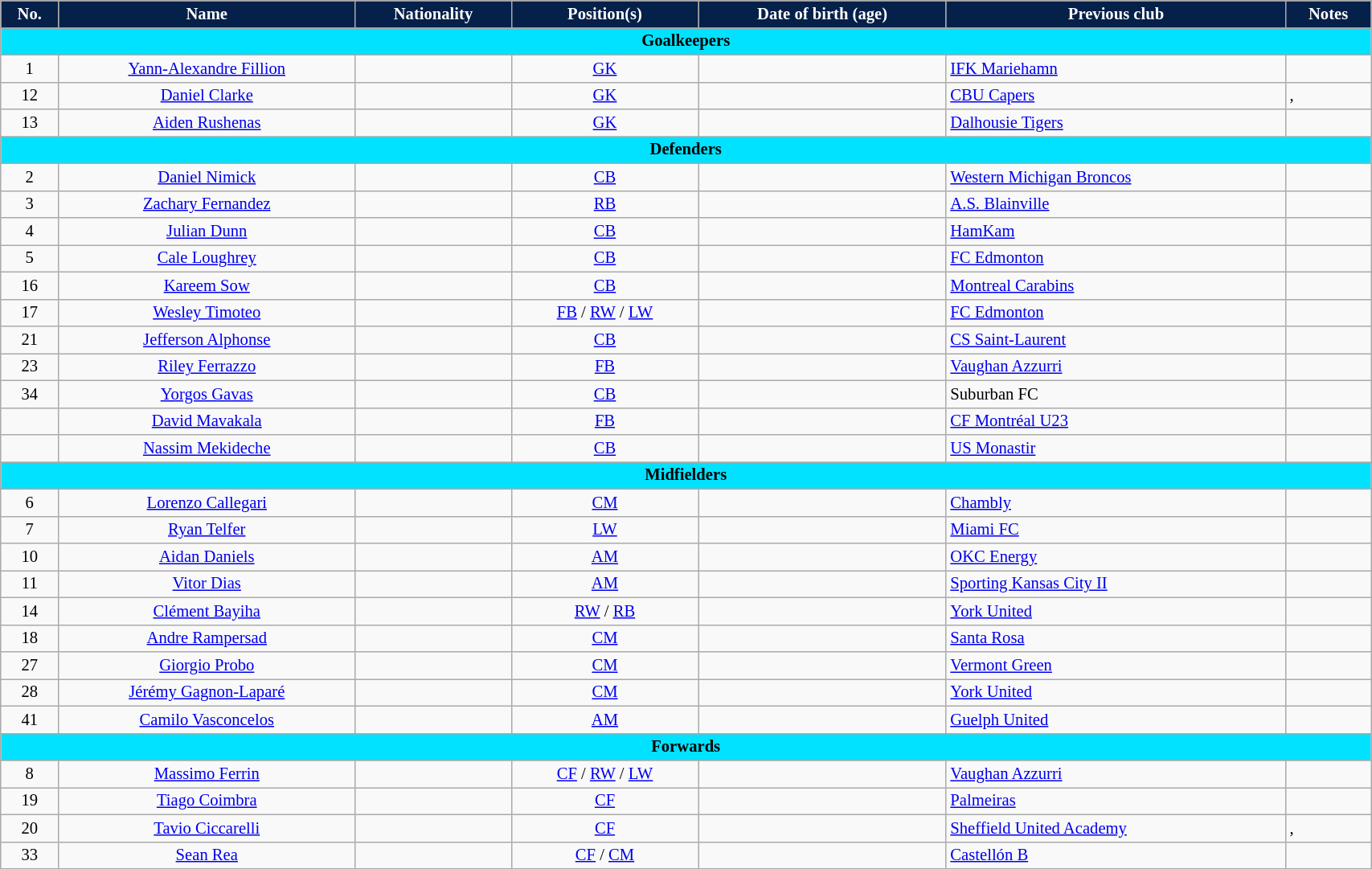<table class="wikitable" style="text-align:center; font-size:86%; width:90%;">
<tr>
<th style="background:#052049; color:white; text-align:center;">No.</th>
<th style="background:#052049; color:white; text-align:center;">Name</th>
<th style="background:#052049; color:white; text-align:center;">Nationality</th>
<th style="background:#052049; color:white; text-align:center;">Position(s)</th>
<th style="background:#052049; color:white; text-align:center;">Date of birth (age)</th>
<th style="background:#052049; color:white; text-align:center;">Previous club</th>
<th style="background:#052049; color:white; text-align:center;">Notes</th>
</tr>
<tr>
<th colspan="7" style="background:#00e2ff; color:black; text-align:center;">Goalkeepers</th>
</tr>
<tr>
<td>1</td>
<td><a href='#'>Yann-Alexandre Fillion</a></td>
<td></td>
<td><a href='#'>GK</a></td>
<td></td>
<td align="left"> <a href='#'>IFK Mariehamn</a></td>
<td align="left"></td>
</tr>
<tr>
<td>12</td>
<td><a href='#'>Daniel Clarke</a></td>
<td></td>
<td><a href='#'>GK</a></td>
<td></td>
<td align="left"> <a href='#'>CBU Capers</a></td>
<td align="left">, </td>
</tr>
<tr>
<td>13</td>
<td><a href='#'>Aiden Rushenas</a></td>
<td></td>
<td><a href='#'>GK</a></td>
<td></td>
<td align="left"> <a href='#'>Dalhousie Tigers</a></td>
<td align="left"></td>
</tr>
<tr>
<th colspan="7" style="background:#00e2ff; color:black; text-align:center;">Defenders</th>
</tr>
<tr>
<td>2</td>
<td><a href='#'>Daniel Nimick</a></td>
<td></td>
<td><a href='#'>CB</a></td>
<td></td>
<td align="left"> <a href='#'>Western Michigan Broncos</a></td>
<td align="left"></td>
</tr>
<tr>
<td>3</td>
<td><a href='#'>Zachary Fernandez</a></td>
<td></td>
<td><a href='#'>RB</a></td>
<td></td>
<td align="left"> <a href='#'>A.S. Blainville</a></td>
<td align="left"></td>
</tr>
<tr>
<td>4</td>
<td><a href='#'>Julian Dunn</a> </td>
<td></td>
<td><a href='#'>CB</a></td>
<td></td>
<td align="left"> <a href='#'>HamKam</a></td>
<td align="left"></td>
</tr>
<tr>
<td>5</td>
<td><a href='#'>Cale Loughrey</a></td>
<td></td>
<td><a href='#'>CB</a></td>
<td></td>
<td align="left"> <a href='#'>FC Edmonton</a></td>
<td align="left"></td>
</tr>
<tr>
<td>16</td>
<td><a href='#'>Kareem Sow</a></td>
<td></td>
<td><a href='#'>CB</a></td>
<td></td>
<td align="left"> <a href='#'>Montreal Carabins</a></td>
<td align="left"></td>
</tr>
<tr>
<td>17</td>
<td><a href='#'>Wesley Timoteo</a></td>
<td></td>
<td><a href='#'>FB</a> / <a href='#'>RW</a> / <a href='#'>LW</a></td>
<td></td>
<td align="left"> <a href='#'>FC Edmonton</a></td>
<td align="left"></td>
</tr>
<tr>
<td>21</td>
<td><a href='#'>Jefferson Alphonse</a></td>
<td></td>
<td><a href='#'>CB</a></td>
<td></td>
<td align="left"> <a href='#'>CS Saint-Laurent</a></td>
<td align="left"></td>
</tr>
<tr>
<td>23</td>
<td><a href='#'>Riley Ferrazzo</a></td>
<td></td>
<td><a href='#'>FB</a></td>
<td></td>
<td align="left"> <a href='#'>Vaughan Azzurri</a></td>
<td align="left"></td>
</tr>
<tr>
<td>34</td>
<td><a href='#'>Yorgos Gavas</a></td>
<td></td>
<td><a href='#'>CB</a></td>
<td></td>
<td align="left"> Suburban FC</td>
<td align="left"></td>
</tr>
<tr>
<td></td>
<td><a href='#'>David Mavakala</a></td>
<td></td>
<td><a href='#'>FB</a></td>
<td></td>
<td align="left"> <a href='#'>CF Montréal U23</a></td>
<td align="left"></td>
</tr>
<tr>
<td></td>
<td><a href='#'>Nassim Mekideche</a></td>
<td></td>
<td><a href='#'>CB</a></td>
<td></td>
<td align="left"> <a href='#'>US Monastir</a></td>
<td align="left"></td>
</tr>
<tr>
<th colspan="7" style="background:#00e2ff; color:black; text-align:center;">Midfielders</th>
</tr>
<tr>
<td>6</td>
<td><a href='#'>Lorenzo Callegari</a></td>
<td></td>
<td><a href='#'>CM</a></td>
<td></td>
<td align="left"> <a href='#'>Chambly</a></td>
<td align="left"><a href='#'></a></td>
</tr>
<tr>
<td>7</td>
<td><a href='#'>Ryan Telfer</a></td>
<td></td>
<td><a href='#'>LW</a></td>
<td></td>
<td align="left"> <a href='#'>Miami FC</a></td>
<td align="left"></td>
</tr>
<tr>
<td>10</td>
<td><a href='#'>Aidan Daniels</a></td>
<td></td>
<td><a href='#'>AM</a></td>
<td></td>
<td align="left"> <a href='#'>OKC Energy</a></td>
<td align="left"></td>
</tr>
<tr>
<td>11</td>
<td><a href='#'>Vitor Dias</a></td>
<td></td>
<td><a href='#'>AM</a></td>
<td></td>
<td align="left"> <a href='#'>Sporting Kansas City II</a></td>
<td align="left"><a href='#'></a></td>
</tr>
<tr>
<td>14</td>
<td><a href='#'>Clément Bayiha</a></td>
<td></td>
<td><a href='#'>RW</a> / <a href='#'>RB</a></td>
<td></td>
<td style="text-align:left"> <a href='#'>York United</a></td>
<td align="left"><a href='#'></a></td>
</tr>
<tr>
<td>18</td>
<td><a href='#'>Andre Rampersad</a></td>
<td></td>
<td><a href='#'>CM</a></td>
<td></td>
<td align="left"> <a href='#'>Santa Rosa</a></td>
<td align="left"><a href='#'></a></td>
</tr>
<tr>
<td>27</td>
<td><a href='#'>Giorgio Probo</a></td>
<td></td>
<td><a href='#'>CM</a></td>
<td></td>
<td align="left"> <a href='#'>Vermont Green</a></td>
<td align="left"><a href='#'></a></td>
</tr>
<tr>
<td>28</td>
<td><a href='#'>Jérémy Gagnon-Laparé</a></td>
<td></td>
<td><a href='#'>CM</a></td>
<td></td>
<td style="text-align:left"> <a href='#'>York United</a></td>
<td align="left"></td>
</tr>
<tr>
<td>41</td>
<td><a href='#'>Camilo Vasconcelos</a></td>
<td></td>
<td><a href='#'>AM</a></td>
<td></td>
<td align="left"> <a href='#'>Guelph United</a></td>
<td align="left"></td>
</tr>
<tr>
<th colspan="7" style="background:#00e2ff; color:black; text-align:center;">Forwards</th>
</tr>
<tr>
<td>8</td>
<td><a href='#'>Massimo Ferrin</a></td>
<td></td>
<td><a href='#'>CF</a> / <a href='#'>RW</a> / <a href='#'>LW</a></td>
<td></td>
<td align="left"> <a href='#'>Vaughan Azzurri</a></td>
<td align="left"></td>
</tr>
<tr>
<td>19</td>
<td><a href='#'>Tiago Coimbra</a></td>
<td></td>
<td><a href='#'>CF</a></td>
<td></td>
<td align="left"> <a href='#'>Palmeiras</a></td>
<td align="left"></td>
</tr>
<tr>
<td>20</td>
<td><a href='#'>Tavio Ciccarelli</a></td>
<td></td>
<td><a href='#'>CF</a></td>
<td></td>
<td align="left"> <a href='#'>Sheffield United Academy</a></td>
<td align="left">, </td>
</tr>
<tr>
<td>33</td>
<td><a href='#'>Sean Rea</a></td>
<td></td>
<td><a href='#'>CF</a> / <a href='#'>CM</a></td>
<td></td>
<td align="left"> <a href='#'>Castellón B</a></td>
</tr>
<tr>
</tr>
</table>
